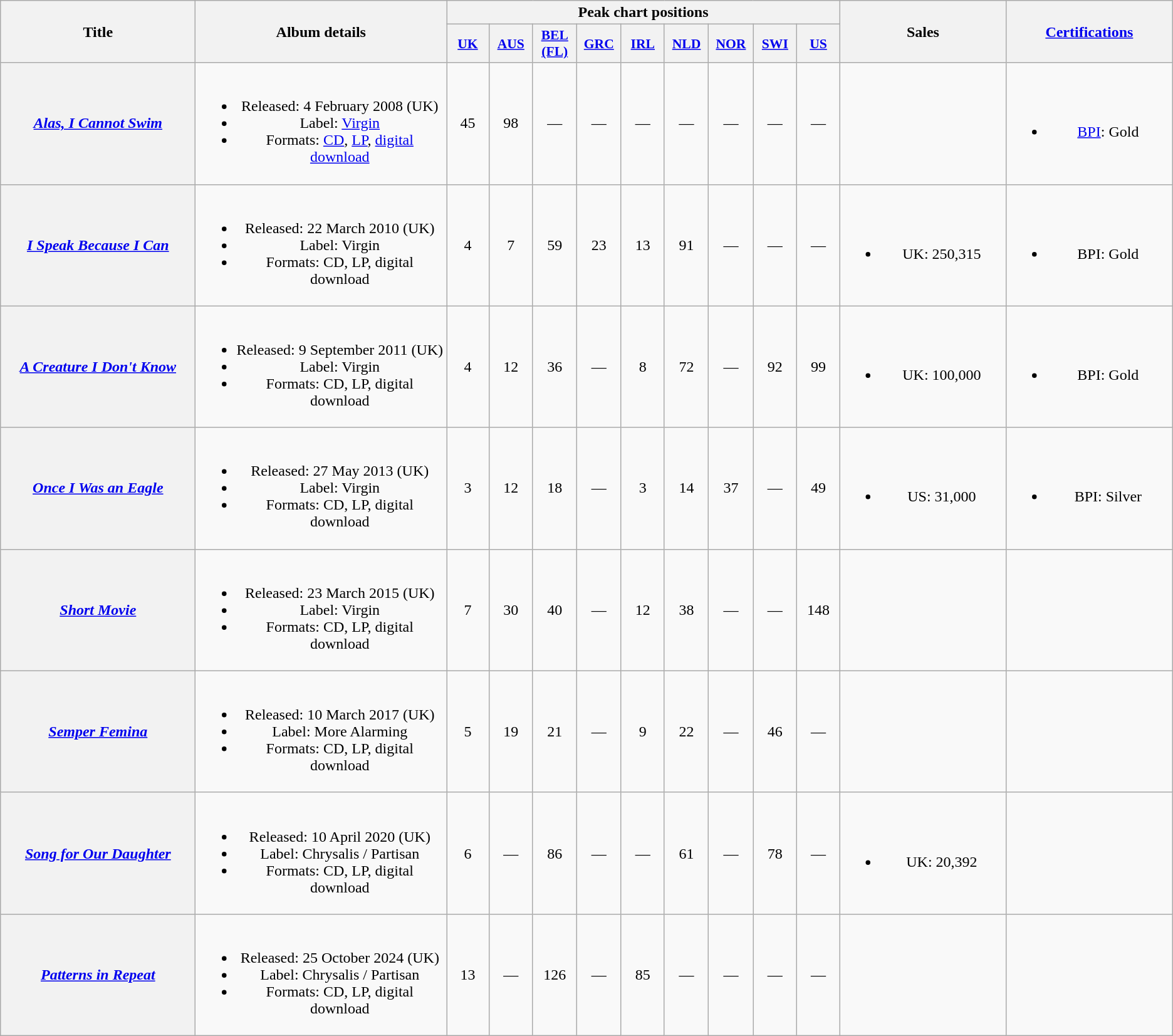<table class="wikitable plainrowheaders" style="text-align:center;">
<tr>
<th scope="col" rowspan="2" style="width:15em;">Title</th>
<th scope="col" rowspan="2" style="width:19em;">Album details</th>
<th scope="col" colspan="9">Peak chart positions</th>
<th scope="col" rowspan="2" style="width:12em;">Sales</th>
<th scope="col" rowspan="2" style="width:12em;"><a href='#'>Certifications</a></th>
</tr>
<tr>
<th scope="col" style="width:3em;font-size:90%;"><a href='#'>UK</a><br></th>
<th scope="col" style="width:3em;font-size:90%;"><a href='#'>AUS</a><br></th>
<th scope="col" style="width:3em;font-size:90%;"><a href='#'>BEL<br>(FL)</a><br></th>
<th scope="col" style="width:3em;font-size:90%;"><a href='#'>GRC</a><br></th>
<th scope="col" style="width:3em;font-size:90%;"><a href='#'>IRL</a><br></th>
<th scope="col" style="width:3em;font-size:90%;"><a href='#'>NLD</a><br></th>
<th scope="col" style="width:3em;font-size:90%;"><a href='#'>NOR</a><br></th>
<th scope="col" style="width:3em;font-size:90%;"><a href='#'>SWI</a><br></th>
<th scope="col" style="width:3em;font-size:90%;"><a href='#'>US</a><br></th>
</tr>
<tr>
<th scope="row"><em><a href='#'>Alas, I Cannot Swim</a></em></th>
<td><br><ul><li>Released: 4 February 2008 <span>(UK)</span></li><li>Label: <a href='#'>Virgin</a></li><li>Formats: <a href='#'>CD</a>, <a href='#'>LP</a>, <a href='#'>digital download</a></li></ul></td>
<td>45</td>
<td>98</td>
<td>—</td>
<td>—</td>
<td>—</td>
<td>—</td>
<td>—</td>
<td>—</td>
<td>—</td>
<td></td>
<td><br><ul><li><a href='#'>BPI</a>: Gold</li></ul></td>
</tr>
<tr>
<th scope="row"><em><a href='#'>I Speak Because I Can</a></em></th>
<td><br><ul><li>Released: 22 March 2010 <span>(UK)</span></li><li>Label: Virgin</li><li>Formats: CD, LP, digital download</li></ul></td>
<td>4</td>
<td>7</td>
<td>59</td>
<td>23</td>
<td>13</td>
<td>91</td>
<td>—</td>
<td>—</td>
<td>—</td>
<td><br><ul><li>UK: 250,315</li></ul></td>
<td><br><ul><li>BPI: Gold</li></ul></td>
</tr>
<tr>
<th scope="row"><em><a href='#'>A Creature I Don't Know</a></em></th>
<td><br><ul><li>Released: 9 September 2011 <span>(UK)</span></li><li>Label: Virgin</li><li>Formats: CD, LP, digital download</li></ul></td>
<td>4</td>
<td>12</td>
<td>36</td>
<td>—</td>
<td>8</td>
<td>72</td>
<td>—</td>
<td>92</td>
<td>99</td>
<td><br><ul><li>UK: 100,000</li></ul></td>
<td><br><ul><li>BPI: Gold</li></ul></td>
</tr>
<tr>
<th scope="row"><em><a href='#'>Once I Was an Eagle</a></em></th>
<td><br><ul><li>Released: 27 May 2013 <span>(UK)</span></li><li>Label: Virgin</li><li>Formats: CD, LP, digital download</li></ul></td>
<td>3</td>
<td>12</td>
<td>18</td>
<td>—</td>
<td>3</td>
<td>14</td>
<td>37</td>
<td>—</td>
<td>49</td>
<td><br><ul><li>US: 31,000</li></ul></td>
<td><br><ul><li>BPI: Silver</li></ul></td>
</tr>
<tr>
<th scope="row"><em><a href='#'>Short Movie</a></em></th>
<td><br><ul><li>Released: 23 March 2015 <span>(UK)</span></li><li>Label: Virgin</li><li>Formats: CD, LP, digital download</li></ul></td>
<td>7</td>
<td>30</td>
<td>40</td>
<td>—</td>
<td>12</td>
<td>38</td>
<td>—</td>
<td>—</td>
<td>148</td>
<td></td>
<td></td>
</tr>
<tr>
<th scope="row"><em><a href='#'>Semper Femina</a></em></th>
<td><br><ul><li>Released: 10 March 2017 <span>(UK)</span></li><li>Label: More Alarming</li><li>Formats: CD, LP, digital download</li></ul></td>
<td>5</td>
<td>19</td>
<td>21</td>
<td>—</td>
<td>9</td>
<td>22</td>
<td>—</td>
<td>46</td>
<td>—</td>
<td></td>
<td></td>
</tr>
<tr>
<th scope="row"><em><a href='#'>Song for Our Daughter</a></em></th>
<td><br><ul><li>Released: 10 April 2020 <span>(UK)</span></li><li>Label: Chrysalis / Partisan</li><li>Formats: CD, LP, digital download</li></ul></td>
<td>6</td>
<td>—</td>
<td>86</td>
<td>—</td>
<td>—</td>
<td>61</td>
<td>—</td>
<td>78</td>
<td>—</td>
<td><br><ul><li>UK: 20,392</li></ul></td>
<td></td>
</tr>
<tr>
<th scope="row"><em><a href='#'>Patterns in Repeat</a></em></th>
<td><br><ul><li>Released: 25 October 2024 <span>(UK)</span></li><li>Label: Chrysalis / Partisan</li><li>Formats: CD, LP, digital download</li></ul></td>
<td>13</td>
<td>—</td>
<td>126</td>
<td>—</td>
<td>85<br></td>
<td>—</td>
<td>—</td>
<td>—</td>
<td>—</td>
<td></td>
<td></td>
</tr>
</table>
